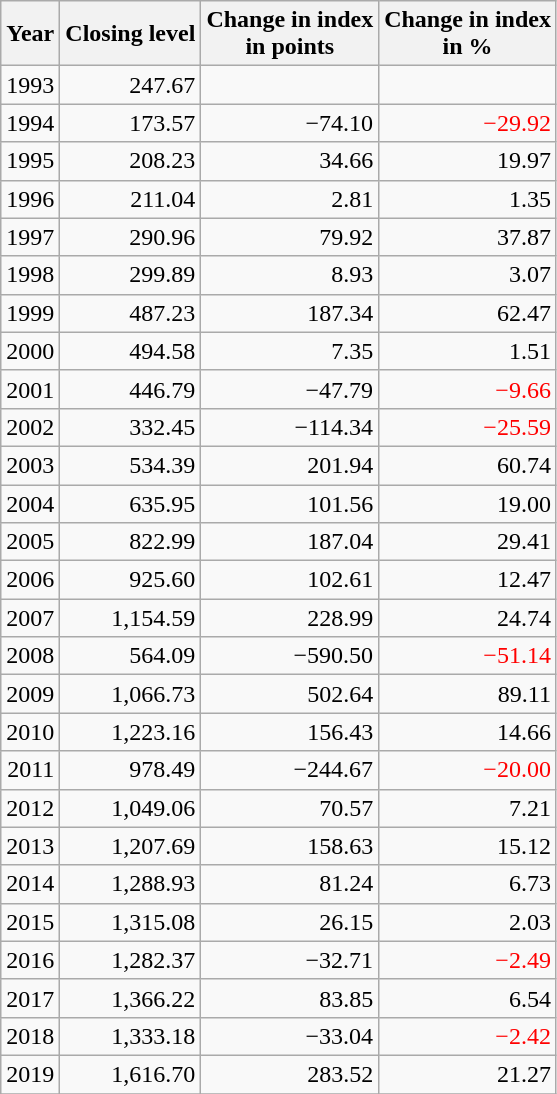<table class="wikitable sortable" style="text-align:right;">
<tr>
<th>Year</th>
<th>Closing level</th>
<th>Change in index<br>in points</th>
<th>Change in index<br>in %</th>
</tr>
<tr>
<td>1993</td>
<td>247.67</td>
<td></td>
<td></td>
</tr>
<tr>
<td>1994</td>
<td>173.57</td>
<td>−74.10</td>
<td style="color:red">−29.92</td>
</tr>
<tr>
<td>1995</td>
<td>208.23</td>
<td>34.66</td>
<td>19.97</td>
</tr>
<tr>
<td>1996</td>
<td>211.04</td>
<td>2.81</td>
<td>1.35</td>
</tr>
<tr>
<td>1997</td>
<td>290.96</td>
<td>79.92</td>
<td>37.87</td>
</tr>
<tr>
<td>1998</td>
<td>299.89</td>
<td>8.93</td>
<td>3.07</td>
</tr>
<tr>
<td>1999</td>
<td>487.23</td>
<td>187.34</td>
<td>62.47</td>
</tr>
<tr>
<td>2000</td>
<td>494.58</td>
<td>7.35</td>
<td>1.51</td>
</tr>
<tr>
<td>2001</td>
<td>446.79</td>
<td>−47.79</td>
<td style="color:red">−9.66</td>
</tr>
<tr>
<td>2002</td>
<td>332.45</td>
<td>−114.34</td>
<td style="color:red">−25.59</td>
</tr>
<tr>
<td>2003</td>
<td>534.39</td>
<td>201.94</td>
<td>60.74</td>
</tr>
<tr>
<td>2004</td>
<td>635.95</td>
<td>101.56</td>
<td>19.00</td>
</tr>
<tr>
<td>2005</td>
<td>822.99</td>
<td>187.04</td>
<td>29.41</td>
</tr>
<tr>
<td>2006</td>
<td>925.60</td>
<td>102.61</td>
<td>12.47</td>
</tr>
<tr>
<td>2007</td>
<td>1,154.59</td>
<td>228.99</td>
<td>24.74</td>
</tr>
<tr>
<td>2008</td>
<td>564.09</td>
<td>−590.50</td>
<td style="color:red">−51.14</td>
</tr>
<tr>
<td>2009</td>
<td>1,066.73</td>
<td>502.64</td>
<td>89.11</td>
</tr>
<tr>
<td>2010</td>
<td>1,223.16</td>
<td>156.43</td>
<td>14.66</td>
</tr>
<tr>
<td>2011</td>
<td>978.49</td>
<td>−244.67</td>
<td style="color:red">−20.00</td>
</tr>
<tr>
<td>2012</td>
<td>1,049.06</td>
<td>70.57</td>
<td>7.21</td>
</tr>
<tr>
<td>2013</td>
<td>1,207.69</td>
<td>158.63</td>
<td>15.12</td>
</tr>
<tr>
<td>2014</td>
<td>1,288.93</td>
<td>81.24</td>
<td>6.73</td>
</tr>
<tr>
<td>2015</td>
<td>1,315.08</td>
<td>26.15</td>
<td>2.03</td>
</tr>
<tr>
<td>2016</td>
<td>1,282.37</td>
<td>−32.71</td>
<td style="color:red">−2.49</td>
</tr>
<tr>
<td>2017</td>
<td>1,366.22</td>
<td>83.85</td>
<td>6.54</td>
</tr>
<tr>
<td>2018</td>
<td>1,333.18</td>
<td>−33.04</td>
<td style="color:red">−2.42</td>
</tr>
<tr>
<td>2019</td>
<td>1,616.70</td>
<td>283.52</td>
<td>21.27</td>
</tr>
<tr>
</tr>
</table>
